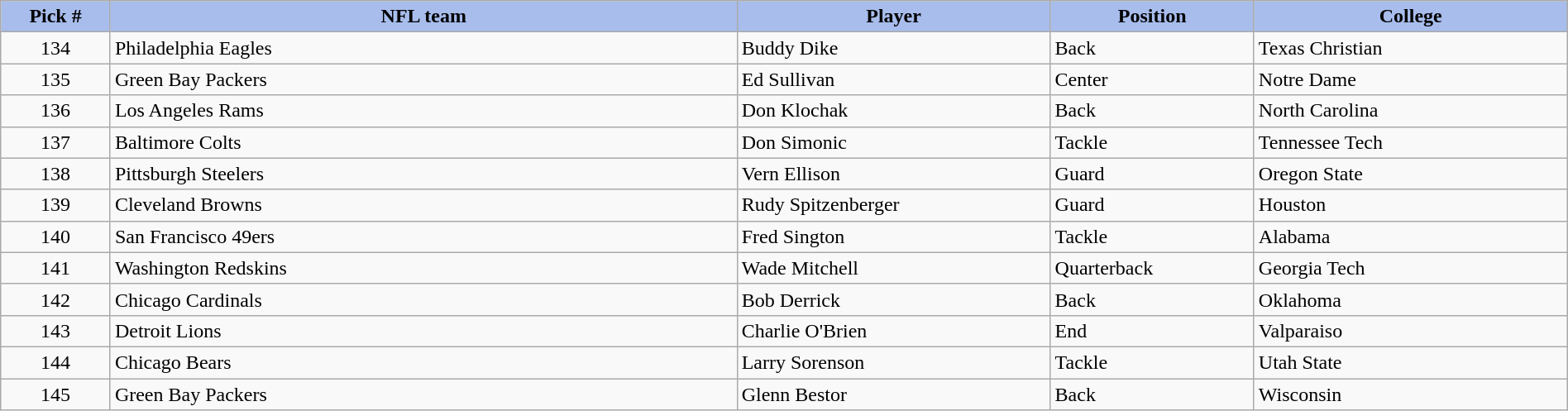<table class="wikitable sortable sortable" style="width: 100%">
<tr>
<th style="background:#A8BDEC;" width=7%>Pick #</th>
<th width=40% style="background:#A8BDEC;">NFL team</th>
<th width=20% style="background:#A8BDEC;">Player</th>
<th width=13% style="background:#A8BDEC;">Position</th>
<th style="background:#A8BDEC;">College</th>
</tr>
<tr>
<td align=center>134</td>
<td>Philadelphia Eagles</td>
<td>Buddy Dike</td>
<td>Back</td>
<td>Texas Christian</td>
</tr>
<tr>
<td align=center>135</td>
<td>Green Bay Packers</td>
<td>Ed Sullivan</td>
<td>Center</td>
<td>Notre Dame</td>
</tr>
<tr>
<td align=center>136</td>
<td>Los Angeles Rams</td>
<td>Don Klochak</td>
<td>Back</td>
<td>North Carolina</td>
</tr>
<tr>
<td align=center>137</td>
<td>Baltimore Colts</td>
<td>Don Simonic</td>
<td>Tackle</td>
<td>Tennessee Tech</td>
</tr>
<tr>
<td align=center>138</td>
<td>Pittsburgh Steelers</td>
<td>Vern Ellison</td>
<td>Guard</td>
<td>Oregon State</td>
</tr>
<tr>
<td align=center>139</td>
<td>Cleveland Browns</td>
<td>Rudy Spitzenberger</td>
<td>Guard</td>
<td>Houston</td>
</tr>
<tr>
<td align=center>140</td>
<td>San Francisco 49ers</td>
<td>Fred Sington</td>
<td>Tackle</td>
<td>Alabama</td>
</tr>
<tr>
<td align=center>141</td>
<td>Washington Redskins</td>
<td>Wade Mitchell</td>
<td>Quarterback</td>
<td>Georgia Tech</td>
</tr>
<tr>
<td align=center>142</td>
<td>Chicago Cardinals</td>
<td>Bob Derrick</td>
<td>Back</td>
<td>Oklahoma</td>
</tr>
<tr>
<td align=center>143</td>
<td>Detroit Lions</td>
<td>Charlie O'Brien</td>
<td>End</td>
<td>Valparaiso</td>
</tr>
<tr>
<td align=center>144</td>
<td>Chicago Bears</td>
<td>Larry Sorenson</td>
<td>Tackle</td>
<td>Utah State</td>
</tr>
<tr>
<td align=center>145</td>
<td>Green Bay Packers</td>
<td>Glenn Bestor</td>
<td>Back</td>
<td>Wisconsin</td>
</tr>
</table>
